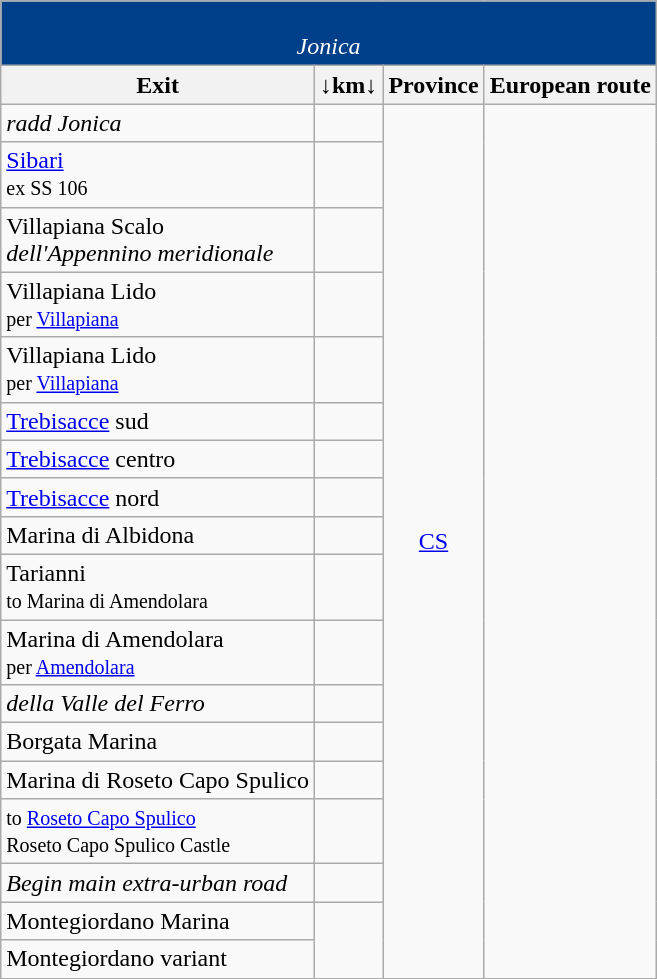<table class="wikitable">
<tr align="center" bgcolor="00408B" style="color: white;font-size:100%;">
<td colspan="5"><br><em>Jonica</em><br></td>
</tr>
<tr>
<th>Exit</th>
<th>↓km↓</th>
<th>Province</th>
<th>European route</th>
</tr>
<tr>
<td>   <em>radd Jonica</em></td>
<td align="right"></td>
<td align="center" rowspan=21><a href='#'>CS</a></td>
<td align="center" rowspan=21></td>
</tr>
<tr>
<td> <a href='#'>Sibari</a> <br><small> ex SS 106 </small></td>
<td align="right"></td>
</tr>
<tr>
<td> Villapiana Scalo<br> <em>dell'Appennino meridionale</em></td>
<td align="right"></td>
</tr>
<tr>
<td> Villapiana Lido<br> <small>per <a href='#'>Villapiana</a></small></td>
<td align="right"></td>
</tr>
<tr>
<td> Villapiana Lido<br> <small>per <a href='#'>Villapiana</a></small></td>
<td align="right"></td>
</tr>
<tr>
<td> <a href='#'>Trebisacce</a> sud</td>
<td align="right"></td>
</tr>
<tr>
<td> <a href='#'>Trebisacce</a> centro</td>
<td align="right"></td>
</tr>
<tr>
<td> <a href='#'>Trebisacce</a> nord</td>
<td align="right"></td>
</tr>
<tr>
<td> Marina di Albidona</td>
<td align="right"></td>
</tr>
<tr>
<td> Tarianni<br><small> to Marina di Amendolara</small></td>
<td align="right"></td>
</tr>
<tr>
<td> Marina di Amendolara<br><small> per <a href='#'>Amendolara</a></small></td>
<td align="right"></td>
</tr>
<tr>
<td>  <em>della Valle del Ferro</em></td>
<td align="right"></td>
</tr>
<tr>
<td> Borgata Marina</td>
<td align="right"></td>
</tr>
<tr>
<td> Marina di Roseto Capo Spulico</td>
<td align="right"></td>
</tr>
<tr>
<td> <small>to <a href='#'>Roseto Capo Spulico</a></small> <br>  <small>Roseto Capo Spulico Castle</small></td>
<td align="right"></td>
</tr>
<tr>
<td> <em>Begin main extra-urban road</em></td>
<td align="right"></td>
</tr>
<tr>
<td> Montegiordano Marina</td>
<td rowspan="2" align="right"></td>
</tr>
<tr>
<td>   Montegiordano variant</td>
</tr>
</table>
